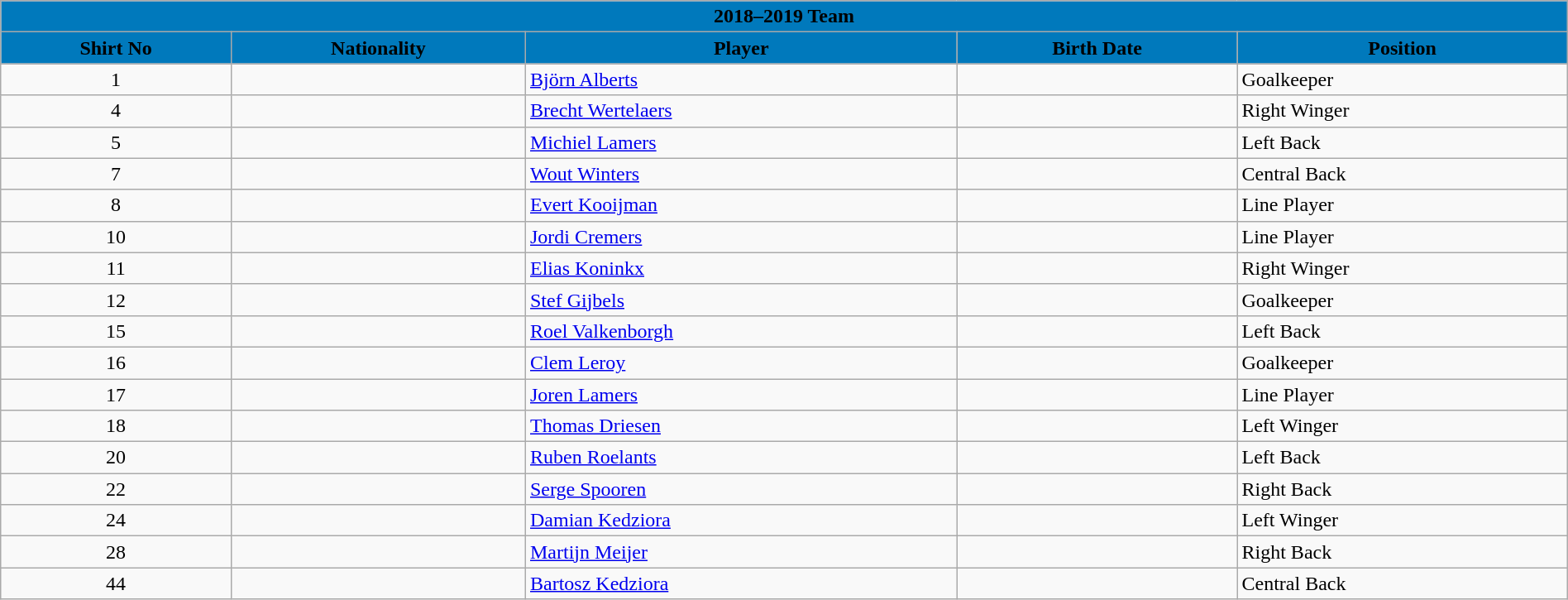<table class="wikitable collapsible collapsed" style="width:100%">
<tr>
<th colspan=5 style="background-color:#0079BC;color:#000000;text-align:center;"><strong>2018–2019 Team</strong></th>
</tr>
<tr>
<th style="color:#000000; background:#0079BC">Shirt No</th>
<th style="color:#000000; background:#0079BC">Nationality</th>
<th style="color:#000000; background:#0079BC">Player</th>
<th style="color:#000000; background:#0079BC">Birth Date</th>
<th style="color:#000000; background:#0079BC">Position</th>
</tr>
<tr>
<td align=center>1</td>
<td></td>
<td><a href='#'>Björn Alberts</a></td>
<td></td>
<td>Goalkeeper</td>
</tr>
<tr>
<td align=center>4</td>
<td></td>
<td><a href='#'>Brecht Wertelaers</a></td>
<td></td>
<td>Right Winger</td>
</tr>
<tr>
<td align=center>5</td>
<td></td>
<td><a href='#'>Michiel Lamers</a></td>
<td></td>
<td>Left Back</td>
</tr>
<tr>
<td align=center>7</td>
<td></td>
<td><a href='#'>Wout Winters</a></td>
<td></td>
<td>Central Back</td>
</tr>
<tr>
<td align=center>8</td>
<td></td>
<td><a href='#'>Evert Kooijman</a></td>
<td></td>
<td>Line Player</td>
</tr>
<tr>
<td align=center>10</td>
<td></td>
<td><a href='#'>Jordi Cremers</a></td>
<td></td>
<td>Line Player</td>
</tr>
<tr>
<td align=center>11</td>
<td></td>
<td><a href='#'>Elias Koninkx</a></td>
<td></td>
<td>Right Winger</td>
</tr>
<tr>
<td align=center>12</td>
<td></td>
<td><a href='#'>Stef Gijbels</a></td>
<td></td>
<td>Goalkeeper</td>
</tr>
<tr>
<td align=center>15</td>
<td></td>
<td><a href='#'>Roel Valkenborgh</a></td>
<td></td>
<td>Left Back</td>
</tr>
<tr>
<td align=center>16</td>
<td></td>
<td><a href='#'>Clem Leroy</a></td>
<td></td>
<td>Goalkeeper</td>
</tr>
<tr>
<td align=center>17</td>
<td></td>
<td><a href='#'>Joren Lamers</a></td>
<td></td>
<td>Line Player</td>
</tr>
<tr>
<td align=center>18</td>
<td></td>
<td><a href='#'>Thomas Driesen</a></td>
<td></td>
<td>Left Winger</td>
</tr>
<tr>
<td align=center>20</td>
<td></td>
<td><a href='#'>Ruben Roelants</a></td>
<td></td>
<td>Left Back</td>
</tr>
<tr>
<td align=center>22</td>
<td></td>
<td><a href='#'>Serge Spooren</a></td>
<td></td>
<td>Right Back</td>
</tr>
<tr>
<td align=center>24</td>
<td></td>
<td><a href='#'>Damian Kedziora</a></td>
<td></td>
<td>Left Winger</td>
</tr>
<tr>
<td align=center>28</td>
<td></td>
<td><a href='#'>Martijn Meijer</a></td>
<td></td>
<td>Right Back</td>
</tr>
<tr>
<td align=center>44</td>
<td></td>
<td><a href='#'>Bartosz Kedziora</a></td>
<td></td>
<td>Central Back</td>
</tr>
</table>
